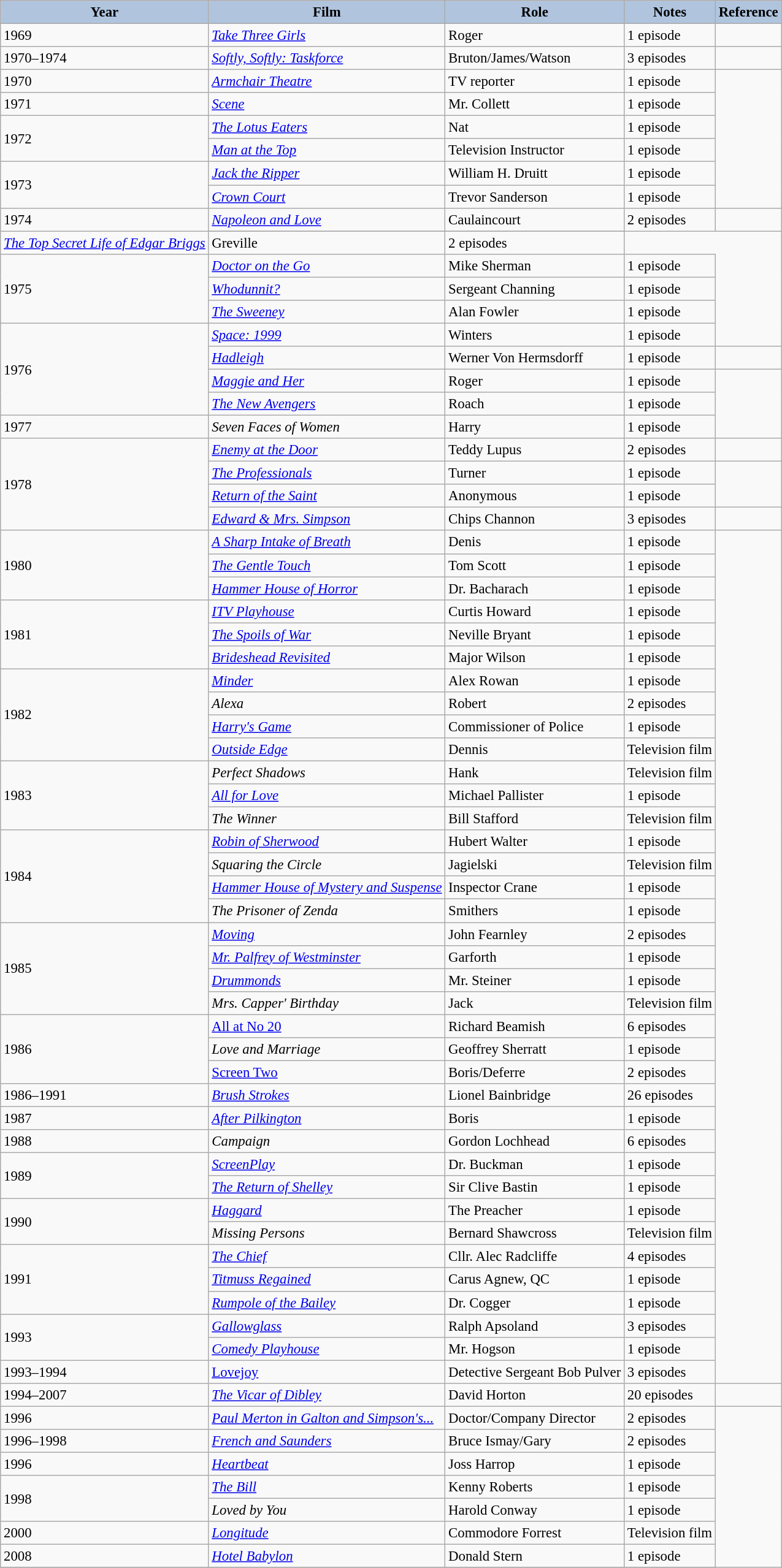<table class="wikitable" style="font-size:95%">
<tr align="top">
<th style="background:#B0C4DE;">Year</th>
<th style="background:#B0C4DE;">Film</th>
<th style="background:#B0C4DE;">Role</th>
<th style="background:#B0C4DE;">Notes</th>
<th style="background:#B0C4DE;">Reference</th>
</tr>
<tr>
<td>1969</td>
<td><em><a href='#'>Take Three Girls</a></em></td>
<td>Roger</td>
<td>1 episode</td>
</tr>
<tr>
<td>1970–1974</td>
<td><em><a href='#'>Softly, Softly: Taskforce</a></em></td>
<td>Bruton/James/Watson</td>
<td>3 episodes</td>
<td></td>
</tr>
<tr>
<td>1970</td>
<td><em><a href='#'>Armchair Theatre</a></em></td>
<td>TV reporter</td>
<td>1 episode</td>
</tr>
<tr>
<td>1971</td>
<td><em><a href='#'>Scene</a></em></td>
<td>Mr. Collett</td>
<td>1 episode</td>
</tr>
<tr>
<td rowspan="2">1972</td>
<td><em><a href='#'>The Lotus Eaters</a></em></td>
<td>Nat</td>
<td>1 episode</td>
</tr>
<tr>
<td><em><a href='#'>Man at the Top</a></em></td>
<td>Television Instructor</td>
<td>1 episode</td>
</tr>
<tr>
<td rowspan="2">1973</td>
<td><em><a href='#'>Jack the Ripper</a></em></td>
<td>William H. Druitt</td>
<td>1 episode</td>
</tr>
<tr>
<td><em><a href='#'>Crown Court</a></em></td>
<td>Trevor Sanderson</td>
<td>1 episode</td>
</tr>
<tr>
<td rowspan="2">1974</td>
<td><em><a href='#'>Napoleon and Love</a></em></td>
<td>Caulaincourt</td>
<td>2 episodes</td>
<td></td>
</tr>
<tr>
</tr>
<tr>
<td><em><a href='#'>The Top Secret Life of Edgar Briggs</a></em></td>
<td>Greville</td>
<td>2 episodes</td>
</tr>
<tr>
<td rowspan="3">1975</td>
<td><em><a href='#'>Doctor on the Go</a></em></td>
<td>Mike Sherman</td>
<td>1 episode</td>
</tr>
<tr>
<td><em><a href='#'>Whodunnit?</a></em></td>
<td>Sergeant Channing</td>
<td>1 episode</td>
</tr>
<tr>
<td><em><a href='#'>The Sweeney</a></em></td>
<td>Alan Fowler</td>
<td>1 episode</td>
</tr>
<tr>
<td rowspan="4">1976</td>
<td><em><a href='#'>Space: 1999</a></em></td>
<td>Winters</td>
<td>1 episode</td>
</tr>
<tr>
<td><em><a href='#'>Hadleigh</a></em></td>
<td>Werner Von Hermsdorff</td>
<td>1 episode</td>
<td></td>
</tr>
<tr>
<td><em><a href='#'>Maggie and Her</a></em></td>
<td>Roger</td>
<td>1 episode</td>
</tr>
<tr>
<td><em><a href='#'>The New Avengers</a></em></td>
<td>Roach</td>
<td>1 episode</td>
</tr>
<tr>
<td>1977</td>
<td><em>Seven Faces of Women</em></td>
<td>Harry</td>
<td>1 episode</td>
</tr>
<tr>
<td rowspan="4">1978</td>
<td><em><a href='#'>Enemy at the Door</a></em></td>
<td>Teddy Lupus</td>
<td>2 episodes</td>
<td></td>
</tr>
<tr>
<td><em><a href='#'>The Professionals</a></em></td>
<td>Turner</td>
<td>1 episode</td>
</tr>
<tr>
<td><em><a href='#'>Return of the Saint</a></em></td>
<td>Anonymous</td>
<td>1 episode</td>
</tr>
<tr>
<td><em><a href='#'>Edward & Mrs. Simpson</a></em></td>
<td>Chips Channon</td>
<td>3 episodes</td>
<td></td>
</tr>
<tr>
<td rowspan="3">1980</td>
<td><em><a href='#'>A Sharp Intake of Breath</a></em></td>
<td>Denis</td>
<td>1 episode</td>
</tr>
<tr>
<td><em><a href='#'>The Gentle Touch</a></em></td>
<td>Tom Scott</td>
<td>1 episode</td>
</tr>
<tr>
<td><em><a href='#'>Hammer House of Horror</a></em></td>
<td>Dr. Bacharach</td>
<td>1 episode</td>
</tr>
<tr>
<td rowspan="3">1981</td>
<td><em><a href='#'>ITV Playhouse</a></em></td>
<td>Curtis Howard</td>
<td>1 episode</td>
</tr>
<tr>
<td><em><a href='#'>The Spoils of War</a></em></td>
<td>Neville Bryant</td>
<td>1 episode</td>
</tr>
<tr>
<td><em><a href='#'>Brideshead Revisited</a></em></td>
<td>Major Wilson</td>
<td>1 episode</td>
</tr>
<tr>
<td rowspan="4">1982</td>
<td><em><a href='#'>Minder</a></em></td>
<td>Alex Rowan</td>
<td>1 episode</td>
</tr>
<tr>
<td><em>Alexa</em></td>
<td>Robert</td>
<td>2 episodes</td>
</tr>
<tr>
<td><em><a href='#'>Harry's Game</a></em></td>
<td>Commissioner of Police</td>
<td>1 episode</td>
</tr>
<tr>
<td><em><a href='#'>Outside Edge</a></em></td>
<td>Dennis</td>
<td>Television film</td>
</tr>
<tr>
<td rowspan="3">1983</td>
<td><em>Perfect Shadows</em></td>
<td>Hank</td>
<td>Television film</td>
</tr>
<tr>
<td><em><a href='#'>All for Love</a></em></td>
<td>Michael Pallister</td>
<td>1 episode</td>
</tr>
<tr>
<td><em>The Winner</em></td>
<td>Bill Stafford</td>
<td>Television film</td>
</tr>
<tr>
<td rowspan="4">1984</td>
<td><em><a href='#'>Robin of Sherwood</a></em></td>
<td>Hubert Walter</td>
<td>1 episode</td>
</tr>
<tr>
<td><em>Squaring the Circle</em></td>
<td>Jagielski</td>
<td>Television film</td>
</tr>
<tr>
<td><em><a href='#'>Hammer House of Mystery and Suspense</a></em></td>
<td>Inspector Crane</td>
<td>1 episode</td>
</tr>
<tr>
<td><em>The Prisoner of Zenda</em></td>
<td>Smithers</td>
<td>1 episode</td>
</tr>
<tr>
<td rowspan="4">1985</td>
<td><em><a href='#'>Moving</a></em></td>
<td>John Fearnley</td>
<td>2 episodes</td>
</tr>
<tr>
<td><em><a href='#'>Mr. Palfrey of Westminster</a></em></td>
<td>Garforth</td>
<td>1 episode</td>
</tr>
<tr>
<td><em><a href='#'>Drummonds</a></em></td>
<td>Mr. Steiner</td>
<td>1 episode</td>
</tr>
<tr>
<td><em>Mrs. Capper' Birthday</em></td>
<td>Jack</td>
<td>Television film</td>
</tr>
<tr>
<td rowspan="3">1986</td>
<td><a href='#'>All at No 20</a></td>
<td>Richard Beamish</td>
<td>6 episodes</td>
</tr>
<tr>
<td><em>Love and Marriage</em></td>
<td>Geoffrey Sherratt</td>
<td>1 episode</td>
</tr>
<tr>
<td><a href='#'>Screen Two</a></td>
<td>Boris/Deferre</td>
<td>2 episodes</td>
</tr>
<tr>
<td>1986–1991</td>
<td><em><a href='#'>Brush Strokes</a></em></td>
<td>Lionel Bainbridge</td>
<td>26 episodes</td>
</tr>
<tr>
<td>1987</td>
<td><em><a href='#'>After Pilkington</a></em></td>
<td>Boris</td>
<td>1 episode</td>
</tr>
<tr>
<td>1988</td>
<td><em>Campaign</em></td>
<td>Gordon Lochhead</td>
<td>6 episodes</td>
</tr>
<tr>
<td rowspan="2">1989</td>
<td><em><a href='#'>ScreenPlay</a></em></td>
<td>Dr. Buckman</td>
<td>1 episode</td>
</tr>
<tr>
<td><em><a href='#'>The Return of Shelley</a></em></td>
<td>Sir Clive Bastin</td>
<td>1 episode</td>
</tr>
<tr>
<td rowspan="2">1990</td>
<td><em><a href='#'>Haggard</a></em></td>
<td>The Preacher</td>
<td>1 episode</td>
</tr>
<tr>
<td><em>Missing Persons</em></td>
<td>Bernard Shawcross</td>
<td>Television film</td>
</tr>
<tr>
<td rowspan="3">1991</td>
<td><em><a href='#'>The Chief</a></em></td>
<td>Cllr. Alec Radcliffe</td>
<td>4 episodes</td>
</tr>
<tr>
<td><em><a href='#'>Titmuss Regained</a></em></td>
<td>Carus Agnew, QC</td>
<td>1 episode</td>
</tr>
<tr>
<td><em><a href='#'>Rumpole of the Bailey</a></em></td>
<td>Dr. Cogger</td>
<td>1 episode</td>
</tr>
<tr>
<td rowspan="2">1993</td>
<td><em><a href='#'>Gallowglass</a></em></td>
<td>Ralph Apsoland</td>
<td>3 episodes</td>
</tr>
<tr>
<td><em><a href='#'>Comedy Playhouse</a></em></td>
<td>Mr. Hogson</td>
<td>1 episode</td>
</tr>
<tr>
<td>1993–1994</td>
<td><a href='#'>Lovejoy</a></td>
<td>Detective Sergeant Bob Pulver</td>
<td>3 episodes</td>
</tr>
<tr>
<td>1994–2007</td>
<td><em><a href='#'>The Vicar of Dibley</a></em></td>
<td>David Horton</td>
<td>20 episodes</td>
<td></td>
</tr>
<tr>
<td>1996</td>
<td><em><a href='#'>Paul Merton in Galton and Simpson's...</a></em></td>
<td>Doctor/Company Director</td>
<td>2 episodes</td>
</tr>
<tr>
<td>1996–1998</td>
<td><em><a href='#'>French and Saunders</a></em></td>
<td>Bruce Ismay/Gary</td>
<td>2 episodes</td>
</tr>
<tr>
<td>1996</td>
<td><em><a href='#'>Heartbeat</a></em></td>
<td>Joss Harrop</td>
<td>1 episode</td>
</tr>
<tr>
<td rowspan="2">1998</td>
<td><em><a href='#'>The Bill</a></em></td>
<td>Kenny Roberts</td>
<td>1 episode</td>
</tr>
<tr>
<td><em>Loved by You</em></td>
<td>Harold Conway</td>
<td>1 episode</td>
</tr>
<tr>
<td>2000</td>
<td><em><a href='#'>Longitude</a></em></td>
<td>Commodore Forrest</td>
<td>Television film</td>
</tr>
<tr>
<td>2008</td>
<td><em><a href='#'>Hotel Babylon</a></em></td>
<td>Donald Stern</td>
<td>1 episode</td>
</tr>
<tr>
</tr>
</table>
